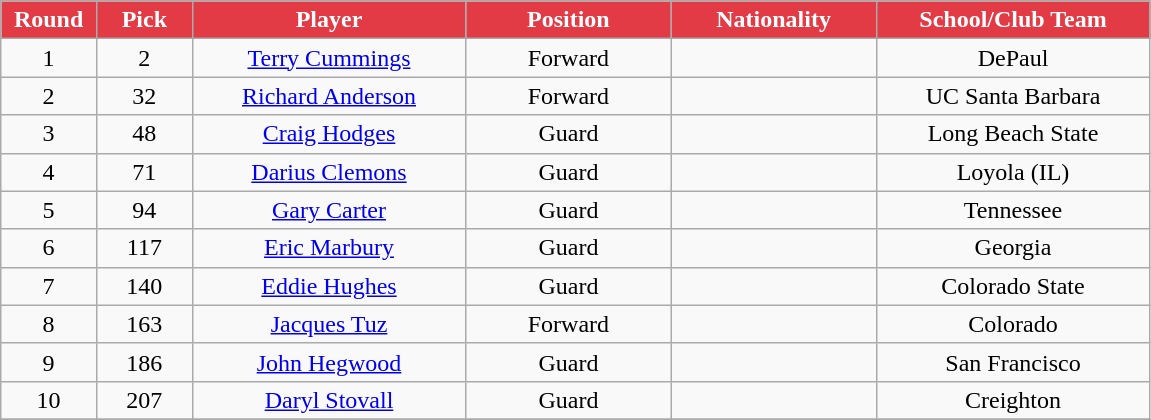<table class="wikitable sortable sortable">
<tr>
<th style="background-color: #E23B45;  color: #FFFFFF" width="7%">Round</th>
<th style="background-color: #E23B45;  color: #FFFFFF" width="7%">Pick</th>
<th style="background-color: #E23B45;  color: #FFFFFF" width="20%">Player</th>
<th style="background-color: #E23B45;  color: #FFFFFF" width="15%">Position</th>
<th style="background-color: #E23B45;  color: #FFFFFF" width="15%">Nationality</th>
<th style="background-color: #E23B45;  color: #FFFFFF" width="20%">School/Club Team</th>
</tr>
<tr style="text-align: center">
<td>1</td>
<td>2</td>
<td><a href='#'>Terry Cummings</a></td>
<td>Forward</td>
<td></td>
<td>DePaul</td>
</tr>
<tr style="text-align: center">
<td>2</td>
<td>32</td>
<td><a href='#'>Richard Anderson</a></td>
<td>Forward</td>
<td></td>
<td>UC Santa Barbara</td>
</tr>
<tr style="text-align: center">
<td>3</td>
<td>48</td>
<td><a href='#'>Craig Hodges</a></td>
<td>Guard</td>
<td></td>
<td>Long Beach State</td>
</tr>
<tr style="text-align: center">
<td>4</td>
<td>71</td>
<td><a href='#'>Darius Clemons</a></td>
<td>Guard</td>
<td></td>
<td>Loyola (IL)</td>
</tr>
<tr style="text-align: center">
<td>5</td>
<td>94</td>
<td><a href='#'>Gary Carter</a></td>
<td>Guard</td>
<td></td>
<td>Tennessee</td>
</tr>
<tr style="text-align: center">
<td>6</td>
<td>117</td>
<td><a href='#'>Eric Marbury</a></td>
<td>Guard</td>
<td></td>
<td>Georgia</td>
</tr>
<tr style="text-align: center">
<td>7</td>
<td>140</td>
<td><a href='#'>Eddie Hughes</a></td>
<td>Guard</td>
<td></td>
<td>Colorado State</td>
</tr>
<tr style="text-align: center">
<td>8</td>
<td>163</td>
<td><a href='#'>Jacques Tuz</a></td>
<td>Forward</td>
<td></td>
<td>Colorado</td>
</tr>
<tr style="text-align: center">
<td>9</td>
<td>186</td>
<td><a href='#'>John Hegwood</a></td>
<td>Guard</td>
<td></td>
<td>San Francisco</td>
</tr>
<tr style="text-align: center">
<td>10</td>
<td>207</td>
<td><a href='#'>Daryl Stovall</a></td>
<td>Guard</td>
<td></td>
<td>Creighton</td>
</tr>
<tr style="text-align: center">
</tr>
</table>
